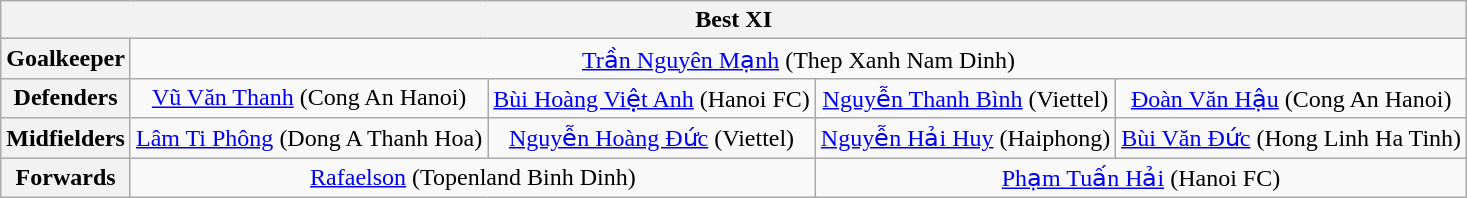<table class="wikitable" style="text-align:center">
<tr>
<th colspan="13">Best XI</th>
</tr>
<tr>
<th>Goalkeeper</th>
<td colspan="12"> <a href='#'>Trần Nguyên Mạnh</a> (Thep Xanh Nam Dinh)</td>
</tr>
<tr>
<th>Defenders</th>
<td colspan="3"> <a href='#'>Vũ Văn Thanh</a> (Cong An Hanoi)</td>
<td colspan="3"> <a href='#'>Bùi Hoàng Việt Anh</a> (Hanoi FC)</td>
<td colspan="3"> <a href='#'>Nguyễn Thanh Bình</a> (Viettel)</td>
<td colspan="3"> <a href='#'>Đoàn Văn Hậu</a> (Cong An Hanoi)</td>
</tr>
<tr>
<th>Midfielders</th>
<td colspan="3"> <a href='#'>Lâm Ti Phông</a> (Dong A Thanh Hoa)</td>
<td colspan="3"> <a href='#'>Nguyễn Hoàng Đức</a> (Viettel)</td>
<td colspan="3"> <a href='#'>Nguyễn Hải Huy</a> (Haiphong)</td>
<td colspan="3"> <a href='#'>Bùi Văn Đức</a> (Hong Linh Ha Tinh)</td>
</tr>
<tr>
<th>Forwards</th>
<td colspan="6"> <a href='#'>Rafaelson</a> (Topenland Binh Dinh)</td>
<td colspan="6"> <a href='#'>Phạm Tuấn Hải</a> (Hanoi FC)</td>
</tr>
</table>
